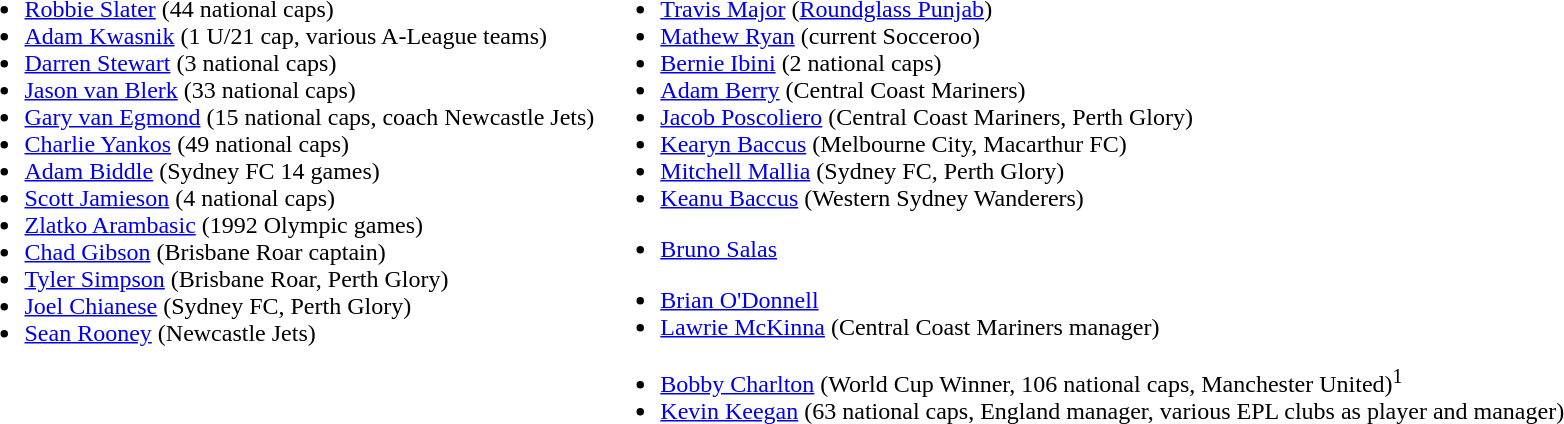<table>
<tr style=Vertical-align:Top>
<td><br><ul><li> <a href='#'>Robbie Slater</a> (44 national caps)</li><li> <a href='#'>Adam Kwasnik</a> (1 U/21 cap, various A-League teams)</li><li> <a href='#'>Darren Stewart</a> (3 national caps)</li><li> <a href='#'>Jason van Blerk</a> (33 national caps)</li><li> <a href='#'>Gary van Egmond</a> (15 national caps, coach Newcastle Jets)</li><li> <a href='#'>Charlie Yankos</a> (49 national caps)</li><li> <a href='#'>Adam Biddle</a> (Sydney FC 14 games)</li><li> <a href='#'>Scott Jamieson</a> (4 national caps)</li><li> <a href='#'>Zlatko Arambasic</a> (1992 Olympic games)</li><li> <a href='#'>Chad Gibson</a> (Brisbane Roar captain)</li><li> <a href='#'>Tyler Simpson</a> (Brisbane Roar, Perth Glory)</li><li> <a href='#'>Joel Chianese</a> (Sydney FC, Perth Glory)</li><li> <a href='#'>Sean Rooney</a> (Newcastle Jets)</li></ul></td>
<td><br><ul><li> <a href='#'>Travis Major</a> (<a href='#'>Roundglass Punjab</a>)</li><li> <a href='#'>Mathew Ryan</a> (current Socceroo)</li><li> <a href='#'>Bernie Ibini</a> (2 national caps)</li><li> <a href='#'>Adam Berry</a> (Central Coast Mariners)</li><li> <a href='#'>Jacob Poscoliero</a> (Central Coast Mariners, Perth Glory)</li><li> <a href='#'>Kearyn Baccus</a> (Melbourne City, Macarthur FC)</li><li> <a href='#'>Mitchell Mallia</a> (Sydney FC, Perth Glory)</li><li> <a href='#'>Keanu Baccus</a> (Western Sydney Wanderers)</li></ul><ul><li>  <a href='#'>Bruno Salas</a></li></ul><ul><li>  <a href='#'>Brian O'Donnell</a></li><li>  <a href='#'>Lawrie McKinna</a> (Central Coast Mariners manager)</li></ul><ul><li>  <a href='#'>Bobby Charlton</a> (World Cup Winner, 106 national caps, Manchester United)<sup>1</sup></li><li>  <a href='#'>Kevin Keegan</a> (63 national caps, England manager, various EPL clubs as player and manager)</li></ul></td>
</tr>
</table>
